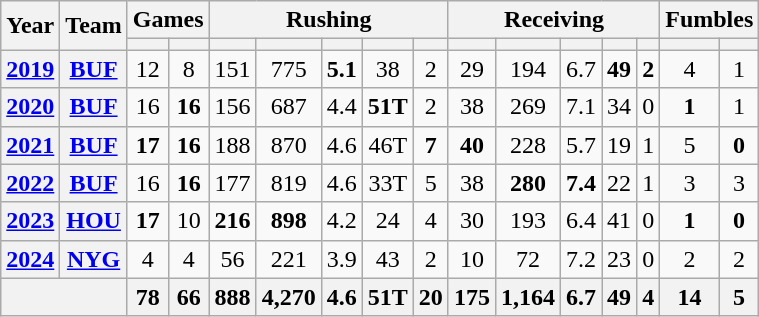<table class="wikitable" style="text-align:center;">
<tr>
<th rowspan="2">Year</th>
<th rowspan="2">Team</th>
<th colspan="2">Games</th>
<th colspan="5">Rushing</th>
<th colspan="5">Receiving</th>
<th colspan="2">Fumbles</th>
</tr>
<tr>
<th></th>
<th></th>
<th></th>
<th></th>
<th></th>
<th></th>
<th></th>
<th></th>
<th></th>
<th></th>
<th></th>
<th></th>
<th></th>
<th></th>
</tr>
<tr>
<th><a href='#'>2019</a></th>
<th><a href='#'>BUF</a></th>
<td>12</td>
<td>8</td>
<td>151</td>
<td>775</td>
<td><strong>5.1</strong></td>
<td>38</td>
<td>2</td>
<td>29</td>
<td>194</td>
<td>6.7</td>
<td><strong>49</strong></td>
<td><strong>2</strong></td>
<td>4</td>
<td>1</td>
</tr>
<tr>
<th><a href='#'>2020</a></th>
<th><a href='#'>BUF</a></th>
<td>16</td>
<td><strong>16</strong></td>
<td>156</td>
<td>687</td>
<td>4.4</td>
<td><strong>51T </strong></td>
<td>2</td>
<td>38</td>
<td>269</td>
<td>7.1</td>
<td>34</td>
<td>0</td>
<td><strong>1</strong></td>
<td>1</td>
</tr>
<tr>
<th><a href='#'>2021</a></th>
<th><a href='#'>BUF</a></th>
<td><strong>17</strong></td>
<td><strong>16</strong></td>
<td>188</td>
<td>870</td>
<td>4.6</td>
<td>46T</td>
<td><strong>7</strong></td>
<td><strong>40</strong></td>
<td>228</td>
<td>5.7</td>
<td>19</td>
<td>1</td>
<td>5</td>
<td><strong>0</strong></td>
</tr>
<tr>
<th><a href='#'>2022</a></th>
<th><a href='#'>BUF</a></th>
<td>16</td>
<td><strong>16</strong></td>
<td>177</td>
<td>819</td>
<td>4.6</td>
<td>33T</td>
<td>5</td>
<td>38</td>
<td><strong>280</strong></td>
<td><strong>7.4</strong></td>
<td>22</td>
<td>1</td>
<td>3</td>
<td>3</td>
</tr>
<tr>
<th><a href='#'>2023</a></th>
<th><a href='#'>HOU</a></th>
<td><strong>17</strong></td>
<td>10</td>
<td><strong>216</strong></td>
<td><strong>898</strong></td>
<td>4.2</td>
<td>24</td>
<td>4</td>
<td>30</td>
<td>193</td>
<td>6.4</td>
<td>41</td>
<td>0</td>
<td><strong>1</strong></td>
<td><strong>0</strong></td>
</tr>
<tr>
<th><a href='#'>2024</a></th>
<th><a href='#'>NYG</a></th>
<td>4</td>
<td>4</td>
<td>56</td>
<td>221</td>
<td>3.9</td>
<td>43</td>
<td>2</td>
<td>10</td>
<td>72</td>
<td>7.2</td>
<td>23</td>
<td>0</td>
<td>2</td>
<td>2</td>
</tr>
<tr>
<th colspan="2"></th>
<th>78</th>
<th>66</th>
<th>888</th>
<th>4,270</th>
<th>4.6</th>
<th>51T</th>
<th>20</th>
<th>175</th>
<th>1,164</th>
<th>6.7</th>
<th>49</th>
<th>4</th>
<th>14</th>
<th>5</th>
</tr>
</table>
